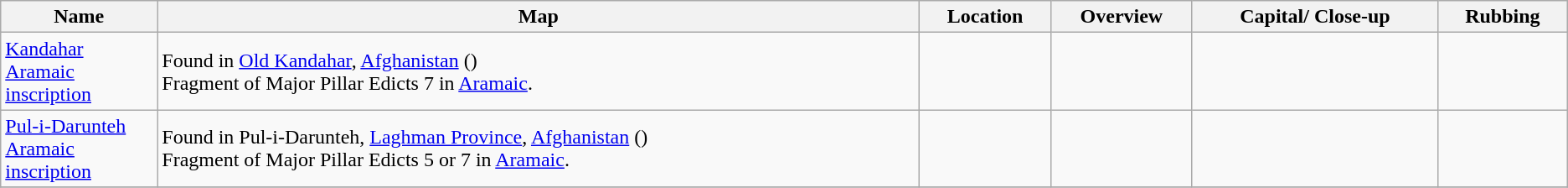<table class = "wikitable center">
<tr>
<th scope = "col" width = "10%">Name</th>
<th scope = "col">Map</th>
<th scope = "col">Location</th>
<th scope = "col">Overview</th>
<th scope = "col">Capital/ Close-up</th>
<th scope = "col">Rubbing</th>
</tr>
<tr>
<td><a href='#'>Kandahar Aramaic inscription</a></td>
<td>Found in <a href='#'>Old Kandahar</a>, <a href='#'>Afghanistan</a> ()<br>Fragment of Major Pillar Edicts 7 in <a href='#'>Aramaic</a>.</td>
<td><br></td>
<td></td>
<td></td>
<td></td>
</tr>
<tr>
<td><a href='#'>Pul-i-Darunteh Aramaic inscription</a></td>
<td>Found in Pul-i-Darunteh, <a href='#'>Laghman Province</a>, <a href='#'>Afghanistan</a> ()<br>Fragment of Major Pillar Edicts 5 or 7 in <a href='#'>Aramaic</a>.</td>
<td><br></td>
<td></td>
<td></td>
<td></td>
</tr>
<tr>
</tr>
</table>
